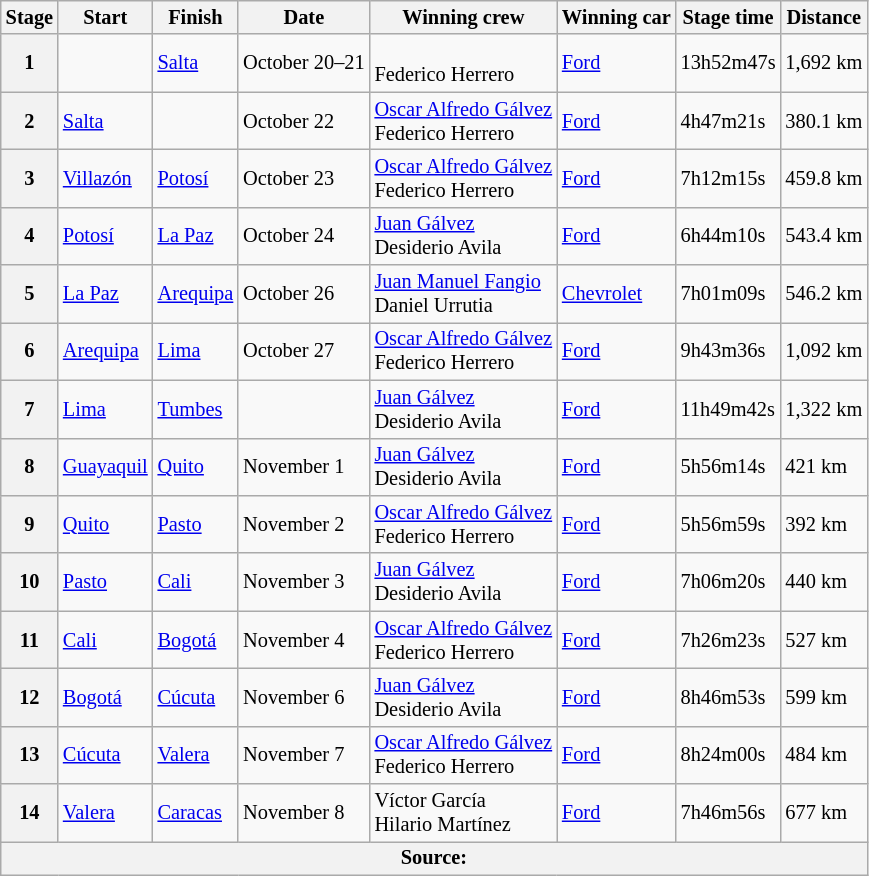<table class="wikitable" style="font-size:85%;">
<tr>
<th>Stage</th>
<th>Start</th>
<th>Finish</th>
<th>Date</th>
<th>Winning crew</th>
<th>Winning car</th>
<th>Stage time</th>
<th>Distance</th>
</tr>
<tr>
<th>1</th>
<td></td>
<td> <a href='#'>Salta</a></td>
<td>October 20–21</td>
<td><br> Federico Herrero</td>
<td><a href='#'>Ford</a></td>
<td>13h52m47s</td>
<td>1,692 km</td>
</tr>
<tr>
<th>2</th>
<td> <a href='#'>Salta</a></td>
<td></td>
<td>October 22</td>
<td> <a href='#'>Oscar Alfredo Gálvez</a><br> Federico Herrero</td>
<td><a href='#'>Ford</a></td>
<td>4h47m21s</td>
<td>380.1 km</td>
</tr>
<tr>
<th>3</th>
<td> <a href='#'>Villazón</a></td>
<td> <a href='#'>Potosí</a></td>
<td>October 23</td>
<td> <a href='#'>Oscar Alfredo Gálvez</a><br> Federico Herrero</td>
<td><a href='#'>Ford</a></td>
<td>7h12m15s</td>
<td>459.8 km</td>
</tr>
<tr>
<th>4</th>
<td> <a href='#'>Potosí</a></td>
<td> <a href='#'>La Paz</a></td>
<td>October 24</td>
<td> <a href='#'>Juan Gálvez</a><br> Desiderio Avila</td>
<td><a href='#'>Ford</a></td>
<td>6h44m10s</td>
<td>543.4 km</td>
</tr>
<tr>
<th>5</th>
<td> <a href='#'>La Paz</a></td>
<td> <a href='#'>Arequipa</a></td>
<td>October 26</td>
<td> <a href='#'>Juan Manuel Fangio</a><br> Daniel Urrutia</td>
<td><a href='#'>Chevrolet</a></td>
<td>7h01m09s</td>
<td>546.2 km</td>
</tr>
<tr>
<th>6</th>
<td> <a href='#'>Arequipa</a></td>
<td> <a href='#'>Lima</a></td>
<td>October 27</td>
<td> <a href='#'>Oscar Alfredo Gálvez</a><br> Federico Herrero</td>
<td><a href='#'>Ford</a></td>
<td>9h43m36s</td>
<td>1,092 km</td>
</tr>
<tr>
<th>7</th>
<td> <a href='#'>Lima</a></td>
<td> <a href='#'>Tumbes</a></td>
<td></td>
<td> <a href='#'>Juan Gálvez</a><br> Desiderio Avila</td>
<td><a href='#'>Ford</a></td>
<td>11h49m42s</td>
<td>1,322 km</td>
</tr>
<tr>
<th>8</th>
<td> <a href='#'>Guayaquil</a></td>
<td> <a href='#'>Quito</a></td>
<td>November 1</td>
<td> <a href='#'>Juan Gálvez</a><br> Desiderio Avila</td>
<td><a href='#'>Ford</a></td>
<td>5h56m14s</td>
<td>421 km</td>
</tr>
<tr>
<th>9</th>
<td> <a href='#'>Quito</a></td>
<td> <a href='#'>Pasto</a></td>
<td>November 2</td>
<td> <a href='#'>Oscar Alfredo Gálvez</a><br> Federico Herrero</td>
<td><a href='#'>Ford</a></td>
<td>5h56m59s</td>
<td>392 km</td>
</tr>
<tr>
<th>10</th>
<td> <a href='#'>Pasto</a></td>
<td> <a href='#'>Cali</a></td>
<td>November 3</td>
<td> <a href='#'>Juan Gálvez</a><br> Desiderio Avila</td>
<td><a href='#'>Ford</a></td>
<td>7h06m20s</td>
<td>440 km</td>
</tr>
<tr>
<th>11</th>
<td> <a href='#'>Cali</a></td>
<td> <a href='#'>Bogotá</a></td>
<td>November 4</td>
<td> <a href='#'>Oscar Alfredo Gálvez</a><br> Federico Herrero</td>
<td><a href='#'>Ford</a></td>
<td>7h26m23s</td>
<td>527 km</td>
</tr>
<tr>
<th>12</th>
<td> <a href='#'>Bogotá</a></td>
<td> <a href='#'>Cúcuta</a></td>
<td>November 6</td>
<td> <a href='#'>Juan Gálvez</a><br> Desiderio Avila</td>
<td><a href='#'>Ford</a></td>
<td>8h46m53s</td>
<td>599 km</td>
</tr>
<tr>
<th>13</th>
<td> <a href='#'>Cúcuta</a></td>
<td> <a href='#'>Valera</a></td>
<td>November 7</td>
<td> <a href='#'>Oscar Alfredo Gálvez</a><br> Federico Herrero</td>
<td><a href='#'>Ford</a></td>
<td>8h24m00s</td>
<td>484 km</td>
</tr>
<tr>
<th>14</th>
<td> <a href='#'>Valera</a></td>
<td> <a href='#'>Caracas</a></td>
<td>November 8</td>
<td> Víctor García<br> Hilario Martínez</td>
<td><a href='#'>Ford</a></td>
<td>7h46m56s</td>
<td>677 km</td>
</tr>
<tr>
<th colspan=8>Source:</th>
</tr>
</table>
